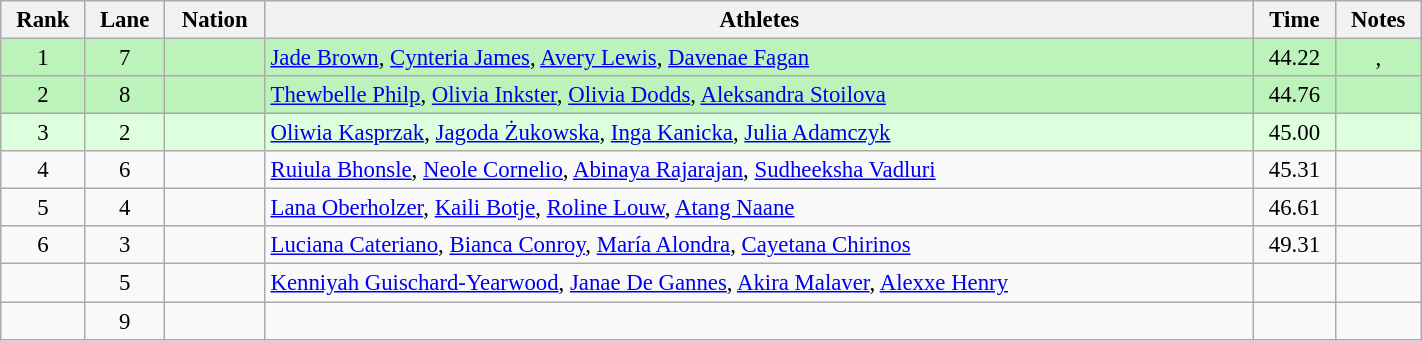<table class="wikitable sortable" style="text-align:center;width: 75%; font-size:95%"">
<tr>
<th scope="col">Rank</th>
<th scope="col">Lane</th>
<th scope="col">Nation</th>
<th scope="col">Athletes</th>
<th scope="col">Time</th>
<th scope="col">Notes</th>
</tr>
<tr bgcolor=bbf3bb>
<td>1</td>
<td>7</td>
<td align=left></td>
<td align=left><a href='#'>Jade Brown</a>, <a href='#'>Cynteria James</a>, <a href='#'>Avery Lewis</a>, <a href='#'>Davenae Fagan</a></td>
<td>44.22</td>
<td>, </td>
</tr>
<tr bgcolor=bbf3bb>
<td>2</td>
<td>8</td>
<td align=left></td>
<td align=left><a href='#'>Thewbelle Philp</a>, <a href='#'>Olivia Inkster</a>, <a href='#'>Olivia Dodds</a>, <a href='#'>Aleksandra Stoilova</a></td>
<td>44.76</td>
<td></td>
</tr>
<tr bgcolor=ddffdd>
<td>3</td>
<td>2</td>
<td align=left></td>
<td align=left><a href='#'>Oliwia Kasprzak</a>, <a href='#'>Jagoda Żukowska</a>, <a href='#'>Inga Kanicka</a>, <a href='#'>Julia Adamczyk</a></td>
<td>45.00</td>
<td></td>
</tr>
<tr>
<td>4</td>
<td>6</td>
<td align=left></td>
<td align=left><a href='#'>Ruiula Bhonsle</a>, <a href='#'>Neole Cornelio</a>, <a href='#'>Abinaya Rajarajan</a>, <a href='#'>Sudheeksha Vadluri</a></td>
<td>45.31</td>
<td></td>
</tr>
<tr>
<td>5</td>
<td>4</td>
<td align=left></td>
<td align=left><a href='#'>Lana Oberholzer</a>, <a href='#'>Kaili Botje</a>, <a href='#'>Roline Louw</a>, <a href='#'>Atang Naane</a></td>
<td>46.61</td>
<td></td>
</tr>
<tr>
<td>6</td>
<td>3</td>
<td align=left></td>
<td align=left><a href='#'>Luciana Cateriano</a>, <a href='#'>Bianca Conroy</a>, <a href='#'>María Alondra</a>, <a href='#'>Cayetana Chirinos</a></td>
<td>49.31</td>
<td></td>
</tr>
<tr>
<td></td>
<td>5</td>
<td align=left></td>
<td align=left><a href='#'>Kenniyah Guischard-Yearwood</a>, <a href='#'>Janae De Gannes</a>, <a href='#'>Akira Malaver</a>, <a href='#'>Alexxe Henry</a></td>
<td></td>
<td></td>
</tr>
<tr>
<td></td>
<td>9</td>
<td align=left></td>
<td align=left></td>
<td></td>
<td></td>
</tr>
</table>
